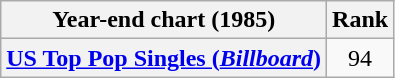<table class="wikitable sortable">
<tr>
<th>Year-end chart (1985)</th>
<th>Rank</th>
</tr>
<tr>
<th scope="row"><a href='#'>US Top Pop Singles (<em>Billboard</em>)</a></th>
<td style="text-align:center;">94</td>
</tr>
</table>
